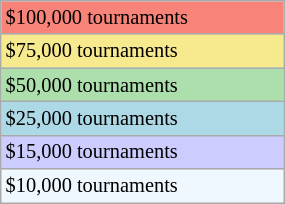<table class="wikitable" style="font-size:85%;" width=15%>
<tr style="background:#f88379;">
<td>$100,000 tournaments</td>
</tr>
<tr style="background:#f7e98e;">
<td>$75,000 tournaments</td>
</tr>
<tr style="background:#addfad;">
<td>$50,000 tournaments</td>
</tr>
<tr style="background:lightblue;">
<td>$25,000 tournaments</td>
</tr>
<tr style="background:#ccccff;">
<td>$15,000 tournaments</td>
</tr>
<tr style="background:#f0f8ff;">
<td>$10,000 tournaments</td>
</tr>
</table>
